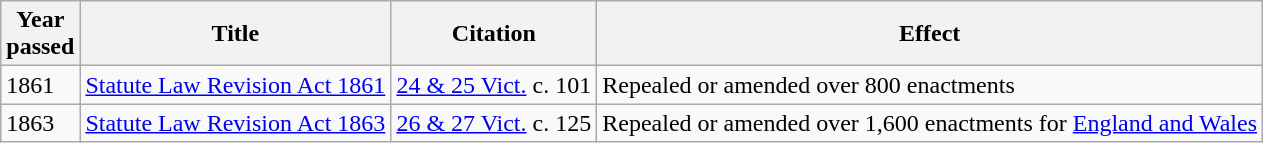<table class="wikitable">
<tr>
<th>Year<br>passed</th>
<th>Title</th>
<th>Citation</th>
<th>Effect</th>
</tr>
<tr>
<td>1861</td>
<td><a href='#'>Statute Law Revision Act 1861</a></td>
<td><a href='#'>24 & 25 Vict.</a> c. 101</td>
<td>Repealed or amended over 800 enactments</td>
</tr>
<tr>
<td>1863</td>
<td><a href='#'>Statute Law Revision Act 1863</a></td>
<td><a href='#'>26 & 27 Vict.</a> c. 125</td>
<td>Repealed or amended over 1,600 enactments for <a href='#'>England and Wales</a></td>
</tr>
</table>
